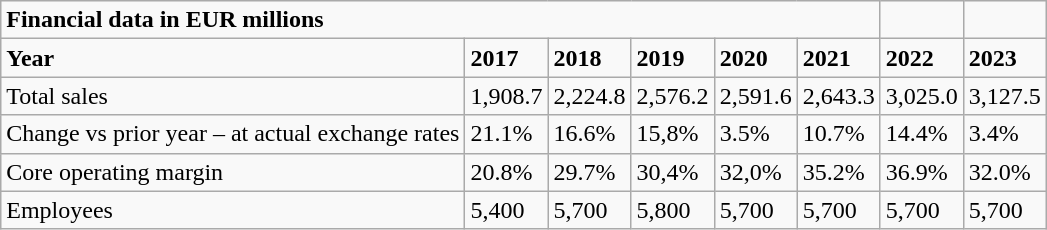<table class="wikitable">
<tr>
<td colspan="6"><strong>Financial data in EUR millions</strong></td>
<td></td>
<td></td>
</tr>
<tr>
<td><strong>Year</strong></td>
<td><strong>2017</strong></td>
<td><strong>2018</strong></td>
<td><strong>2019</strong></td>
<td><strong>2020</strong></td>
<td><strong>2021</strong></td>
<td><strong>2022</strong></td>
<td><strong>2023</strong></td>
</tr>
<tr>
<td>Total sales</td>
<td>1,908.7</td>
<td>2,224.8</td>
<td>2,576.2</td>
<td>2,591.6</td>
<td>2,643.3</td>
<td>3,025.0</td>
<td>3,127.5</td>
</tr>
<tr>
<td>Change vs prior year – at actual exchange rates</td>
<td>21.1%</td>
<td>16.6%</td>
<td>15,8%</td>
<td>3.5%</td>
<td>10.7%</td>
<td>14.4%</td>
<td>3.4%</td>
</tr>
<tr>
<td>Core operating margin</td>
<td>20.8%</td>
<td>29.7%</td>
<td>30,4%</td>
<td>32,0%</td>
<td>35.2%</td>
<td>36.9%</td>
<td>32.0%</td>
</tr>
<tr>
<td>Employees</td>
<td>5,400</td>
<td>5,700</td>
<td>5,800</td>
<td>5,700</td>
<td>5,700</td>
<td>5,700</td>
<td>5,700</td>
</tr>
</table>
